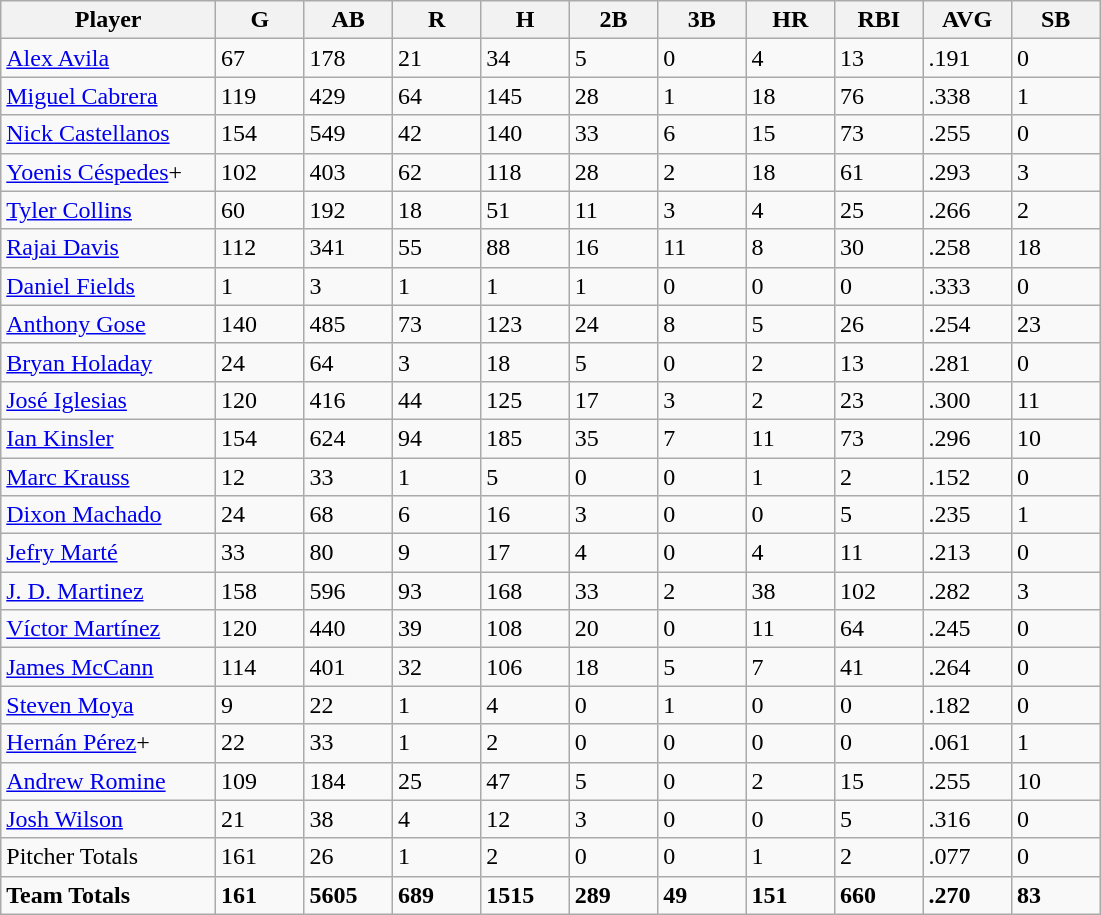<table class="wikitable sortable">
<tr>
<th bgcolor="#DDDDFF" width="17%">Player</th>
<th bgcolor="#DDDDFF" width="7%">G</th>
<th bgcolor="#DDDDFF" width="7%">AB</th>
<th bgcolor="#DDDDFF" width="7%">R</th>
<th bgcolor="#DDDDFF" width="7%">H</th>
<th bgcolor="#DDDDFF" width="7%">2B</th>
<th bgcolor="#DDDDFF" width="7%">3B</th>
<th bgcolor="#DDDDFF" width="7%">HR</th>
<th bgcolor="#DDDDFF" width="7%">RBI</th>
<th bgcolor="#DDDDFF" width="7%">AVG</th>
<th bgcolor="#DDDDFF" width="7%">SB</th>
</tr>
<tr>
<td align=left><a href='#'>Alex Avila</a></td>
<td>67</td>
<td>178</td>
<td>21</td>
<td>34</td>
<td>5</td>
<td>0</td>
<td>4</td>
<td>13</td>
<td>.191</td>
<td>0</td>
</tr>
<tr>
<td align=left><a href='#'>Miguel Cabrera</a></td>
<td>119</td>
<td>429</td>
<td>64</td>
<td>145</td>
<td>28</td>
<td>1</td>
<td>18</td>
<td>76</td>
<td>.338</td>
<td>1</td>
</tr>
<tr>
<td align=left><a href='#'>Nick Castellanos</a></td>
<td>154</td>
<td>549</td>
<td>42</td>
<td>140</td>
<td>33</td>
<td>6</td>
<td>15</td>
<td>73</td>
<td>.255</td>
<td>0</td>
</tr>
<tr>
<td align=left><a href='#'>Yoenis Céspedes</a>+</td>
<td>102</td>
<td>403</td>
<td>62</td>
<td>118</td>
<td>28</td>
<td>2</td>
<td>18</td>
<td>61</td>
<td>.293</td>
<td>3</td>
</tr>
<tr>
<td align=left><a href='#'>Tyler Collins</a></td>
<td>60</td>
<td>192</td>
<td>18</td>
<td>51</td>
<td>11</td>
<td>3</td>
<td>4</td>
<td>25</td>
<td>.266</td>
<td>2</td>
</tr>
<tr>
<td align=left><a href='#'>Rajai Davis</a></td>
<td>112</td>
<td>341</td>
<td>55</td>
<td>88</td>
<td>16</td>
<td>11</td>
<td>8</td>
<td>30</td>
<td>.258</td>
<td>18</td>
</tr>
<tr>
<td align=left><a href='#'>Daniel Fields</a></td>
<td>1</td>
<td>3</td>
<td>1</td>
<td>1</td>
<td>1</td>
<td>0</td>
<td>0</td>
<td>0</td>
<td>.333</td>
<td>0</td>
</tr>
<tr>
<td align=left><a href='#'>Anthony Gose</a></td>
<td>140</td>
<td>485</td>
<td>73</td>
<td>123</td>
<td>24</td>
<td>8</td>
<td>5</td>
<td>26</td>
<td>.254</td>
<td>23</td>
</tr>
<tr>
<td align=left><a href='#'>Bryan Holaday</a></td>
<td>24</td>
<td>64</td>
<td>3</td>
<td>18</td>
<td>5</td>
<td>0</td>
<td>2</td>
<td>13</td>
<td>.281</td>
<td>0</td>
</tr>
<tr>
<td align=left><a href='#'>José Iglesias</a></td>
<td>120</td>
<td>416</td>
<td>44</td>
<td>125</td>
<td>17</td>
<td>3</td>
<td>2</td>
<td>23</td>
<td>.300</td>
<td>11</td>
</tr>
<tr>
<td align=left><a href='#'>Ian Kinsler</a></td>
<td>154</td>
<td>624</td>
<td>94</td>
<td>185</td>
<td>35</td>
<td>7</td>
<td>11</td>
<td>73</td>
<td>.296</td>
<td>10</td>
</tr>
<tr>
<td align=left><a href='#'>Marc Krauss</a></td>
<td>12</td>
<td>33</td>
<td>1</td>
<td>5</td>
<td>0</td>
<td>0</td>
<td>1</td>
<td>2</td>
<td>.152</td>
<td>0</td>
</tr>
<tr>
<td align=left><a href='#'>Dixon Machado</a></td>
<td>24</td>
<td>68</td>
<td>6</td>
<td>16</td>
<td>3</td>
<td>0</td>
<td>0</td>
<td>5</td>
<td>.235</td>
<td>1</td>
</tr>
<tr>
<td align=left><a href='#'>Jefry Marté</a></td>
<td>33</td>
<td>80</td>
<td>9</td>
<td>17</td>
<td>4</td>
<td>0</td>
<td>4</td>
<td>11</td>
<td>.213</td>
<td>0</td>
</tr>
<tr>
<td align=left><a href='#'>J. D. Martinez</a></td>
<td>158</td>
<td>596</td>
<td>93</td>
<td>168</td>
<td>33</td>
<td>2</td>
<td>38</td>
<td>102</td>
<td>.282</td>
<td>3</td>
</tr>
<tr>
<td align=left><a href='#'>Víctor Martínez</a></td>
<td>120</td>
<td>440</td>
<td>39</td>
<td>108</td>
<td>20</td>
<td>0</td>
<td>11</td>
<td>64</td>
<td>.245</td>
<td>0</td>
</tr>
<tr>
<td align=left><a href='#'>James McCann</a></td>
<td>114</td>
<td>401</td>
<td>32</td>
<td>106</td>
<td>18</td>
<td>5</td>
<td>7</td>
<td>41</td>
<td>.264</td>
<td>0</td>
</tr>
<tr>
<td align=left><a href='#'>Steven Moya</a></td>
<td>9</td>
<td>22</td>
<td>1</td>
<td>4</td>
<td>0</td>
<td>1</td>
<td>0</td>
<td>0</td>
<td>.182</td>
<td>0</td>
</tr>
<tr>
<td align=left><a href='#'>Hernán Pérez</a>+</td>
<td>22</td>
<td>33</td>
<td>1</td>
<td>2</td>
<td>0</td>
<td>0</td>
<td>0</td>
<td>0</td>
<td>.061</td>
<td>1</td>
</tr>
<tr>
<td align=left><a href='#'>Andrew Romine</a></td>
<td>109</td>
<td>184</td>
<td>25</td>
<td>47</td>
<td>5</td>
<td>0</td>
<td>2</td>
<td>15</td>
<td>.255</td>
<td>10</td>
</tr>
<tr>
<td align=left><a href='#'>Josh Wilson</a></td>
<td>21</td>
<td>38</td>
<td>4</td>
<td>12</td>
<td>3</td>
<td>0</td>
<td>0</td>
<td>5</td>
<td>.316</td>
<td>0</td>
</tr>
<tr>
<td>Pitcher Totals</td>
<td>161</td>
<td>26</td>
<td>1</td>
<td>2</td>
<td>0</td>
<td>0</td>
<td>1</td>
<td>2</td>
<td>.077</td>
<td>0</td>
</tr>
<tr>
<td><strong>Team Totals</strong></td>
<td><strong>161</strong></td>
<td><strong>5605</strong></td>
<td><strong>689</strong></td>
<td><strong>1515</strong></td>
<td><strong>289</strong></td>
<td><strong>49</strong></td>
<td><strong>151</strong></td>
<td><strong>660</strong></td>
<td><strong>.270</strong></td>
<td><strong>83</strong></td>
</tr>
</table>
